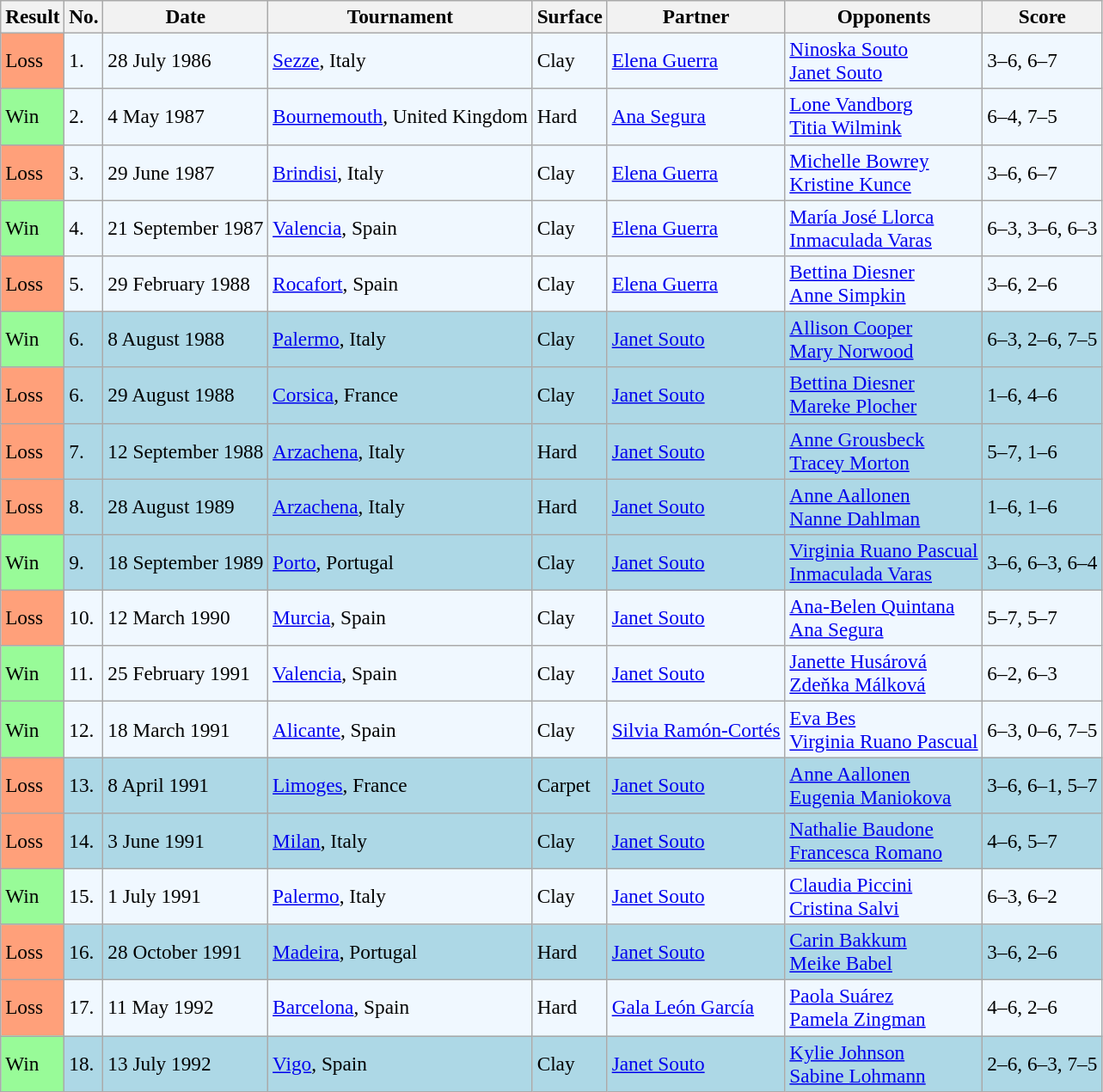<table class="sortable wikitable" style="font-size:97%">
<tr>
<th>Result</th>
<th>No.</th>
<th>Date</th>
<th>Tournament</th>
<th>Surface</th>
<th>Partner</th>
<th>Opponents</th>
<th>Score</th>
</tr>
<tr bgcolor="#f0f8ff">
<td style="background:#ffa07a;">Loss</td>
<td>1.</td>
<td>28 July 1986</td>
<td><a href='#'>Sezze</a>, Italy</td>
<td>Clay</td>
<td> <a href='#'>Elena Guerra</a></td>
<td> <a href='#'>Ninoska Souto</a> <br>  <a href='#'>Janet Souto</a></td>
<td>3–6, 6–7</td>
</tr>
<tr bgcolor="#f0f8ff">
<td style="background:#98fb98;">Win</td>
<td>2.</td>
<td>4 May 1987</td>
<td><a href='#'>Bournemouth</a>, United Kingdom</td>
<td>Hard</td>
<td> <a href='#'>Ana Segura</a></td>
<td> <a href='#'>Lone Vandborg</a> <br>  <a href='#'>Titia Wilmink</a></td>
<td>6–4, 7–5</td>
</tr>
<tr bgcolor="#f0f8ff">
<td style="background:#ffa07a;">Loss</td>
<td>3.</td>
<td>29 June 1987</td>
<td><a href='#'>Brindisi</a>, Italy</td>
<td>Clay</td>
<td> <a href='#'>Elena Guerra</a></td>
<td> <a href='#'>Michelle Bowrey</a> <br>  <a href='#'>Kristine Kunce</a></td>
<td>3–6, 6–7</td>
</tr>
<tr bgcolor="#f0f8ff">
<td style="background:#98fb98;">Win</td>
<td>4.</td>
<td>21 September 1987</td>
<td><a href='#'>Valencia</a>, Spain</td>
<td>Clay</td>
<td> <a href='#'>Elena Guerra</a></td>
<td> <a href='#'>María José Llorca</a> <br>  <a href='#'>Inmaculada Varas</a></td>
<td>6–3, 3–6, 6–3</td>
</tr>
<tr bgcolor="#f0f8ff">
<td style="background:#ffa07a;">Loss</td>
<td>5.</td>
<td>29 February 1988</td>
<td><a href='#'>Rocafort</a>, Spain</td>
<td>Clay</td>
<td> <a href='#'>Elena Guerra</a></td>
<td> <a href='#'>Bettina Diesner</a> <br>  <a href='#'>Anne Simpkin</a></td>
<td>3–6, 2–6</td>
</tr>
<tr style="background:lightblue;">
<td style="background:#98fb98;">Win</td>
<td>6.</td>
<td>8 August 1988</td>
<td><a href='#'>Palermo</a>, Italy</td>
<td>Clay</td>
<td> <a href='#'>Janet Souto</a></td>
<td> <a href='#'>Allison Cooper</a> <br>  <a href='#'>Mary Norwood</a></td>
<td>6–3, 2–6, 7–5</td>
</tr>
<tr style="background:lightblue;">
<td style="background:#ffa07a;">Loss</td>
<td>6.</td>
<td>29 August 1988</td>
<td><a href='#'>Corsica</a>, France</td>
<td>Clay</td>
<td> <a href='#'>Janet Souto</a></td>
<td> <a href='#'>Bettina Diesner</a> <br>  <a href='#'>Mareke Plocher</a></td>
<td>1–6, 4–6</td>
</tr>
<tr style="background:lightblue;">
<td style="background:#ffa07a;">Loss</td>
<td>7.</td>
<td>12 September 1988</td>
<td><a href='#'>Arzachena</a>, Italy</td>
<td>Hard</td>
<td> <a href='#'>Janet Souto</a></td>
<td> <a href='#'>Anne Grousbeck</a> <br>  <a href='#'>Tracey Morton</a></td>
<td>5–7, 1–6</td>
</tr>
<tr style="background:lightblue;">
<td style="background:#ffa07a;">Loss</td>
<td>8.</td>
<td>28 August 1989</td>
<td><a href='#'>Arzachena</a>, Italy</td>
<td>Hard</td>
<td> <a href='#'>Janet Souto</a></td>
<td> <a href='#'>Anne Aallonen</a> <br>  <a href='#'>Nanne Dahlman</a></td>
<td>1–6, 1–6</td>
</tr>
<tr style="background:lightblue;">
<td style="background:#98fb98;">Win</td>
<td>9.</td>
<td>18 September 1989</td>
<td><a href='#'>Porto</a>, Portugal</td>
<td>Clay</td>
<td> <a href='#'>Janet Souto</a></td>
<td> <a href='#'>Virginia Ruano Pascual</a> <br>  <a href='#'>Inmaculada Varas</a></td>
<td>3–6, 6–3, 6–4</td>
</tr>
<tr bgcolor="#f0f8ff">
<td style="background:#ffa07a;">Loss</td>
<td>10.</td>
<td>12 March 1990</td>
<td><a href='#'>Murcia</a>, Spain</td>
<td>Clay</td>
<td> <a href='#'>Janet Souto</a></td>
<td> <a href='#'>Ana-Belen Quintana</a> <br>  <a href='#'>Ana Segura</a></td>
<td>5–7, 5–7</td>
</tr>
<tr bgcolor="#f0f8ff">
<td style="background:#98fb98;">Win</td>
<td>11.</td>
<td>25 February 1991</td>
<td><a href='#'>Valencia</a>, Spain</td>
<td>Clay</td>
<td> <a href='#'>Janet Souto</a></td>
<td> <a href='#'>Janette Husárová</a> <br>  <a href='#'>Zdeňka Málková</a></td>
<td>6–2, 6–3</td>
</tr>
<tr bgcolor="#f0f8ff">
<td style="background:#98fb98;">Win</td>
<td>12.</td>
<td>18 March 1991</td>
<td><a href='#'>Alicante</a>, Spain</td>
<td>Clay</td>
<td> <a href='#'>Silvia Ramón-Cortés</a></td>
<td> <a href='#'>Eva Bes</a> <br>  <a href='#'>Virginia Ruano Pascual</a></td>
<td>6–3, 0–6, 7–5</td>
</tr>
<tr style="background:lightblue;">
<td style="background:#ffa07a;">Loss</td>
<td>13.</td>
<td>8 April 1991</td>
<td><a href='#'>Limoges</a>, France</td>
<td>Carpet</td>
<td> <a href='#'>Janet Souto</a></td>
<td> <a href='#'>Anne Aallonen</a> <br>  <a href='#'>Eugenia Maniokova</a></td>
<td>3–6, 6–1, 5–7</td>
</tr>
<tr style="background:lightblue;">
<td style="background:#ffa07a;">Loss</td>
<td>14.</td>
<td>3 June 1991</td>
<td><a href='#'>Milan</a>, Italy</td>
<td>Clay</td>
<td> <a href='#'>Janet Souto</a></td>
<td> <a href='#'>Nathalie Baudone</a> <br>  <a href='#'>Francesca Romano</a></td>
<td>4–6, 5–7</td>
</tr>
<tr bgcolor="#f0f8ff">
<td style="background:#98fb98;">Win</td>
<td>15.</td>
<td>1 July 1991</td>
<td><a href='#'>Palermo</a>, Italy</td>
<td>Clay</td>
<td> <a href='#'>Janet Souto</a></td>
<td> <a href='#'>Claudia Piccini</a> <br>  <a href='#'>Cristina Salvi</a></td>
<td>6–3, 6–2</td>
</tr>
<tr style="background:lightblue;">
<td style="background:#ffa07a;">Loss</td>
<td>16.</td>
<td>28 October 1991</td>
<td><a href='#'>Madeira</a>, Portugal</td>
<td>Hard</td>
<td> <a href='#'>Janet Souto</a></td>
<td> <a href='#'>Carin Bakkum</a> <br>  <a href='#'>Meike Babel</a></td>
<td>3–6, 2–6</td>
</tr>
<tr bgcolor="#f0f8ff">
<td style="background:#ffa07a;">Loss</td>
<td>17.</td>
<td>11 May 1992</td>
<td><a href='#'>Barcelona</a>, Spain</td>
<td>Hard</td>
<td> <a href='#'>Gala León García</a></td>
<td> <a href='#'>Paola Suárez</a> <br>  <a href='#'>Pamela Zingman</a></td>
<td>4–6, 2–6</td>
</tr>
<tr style="background:lightblue;">
<td style="background:#98fb98;">Win</td>
<td>18.</td>
<td>13 July 1992</td>
<td><a href='#'>Vigo</a>, Spain</td>
<td>Clay</td>
<td> <a href='#'>Janet Souto</a></td>
<td> <a href='#'>Kylie Johnson</a> <br>  <a href='#'>Sabine Lohmann</a></td>
<td>2–6, 6–3, 7–5</td>
</tr>
</table>
